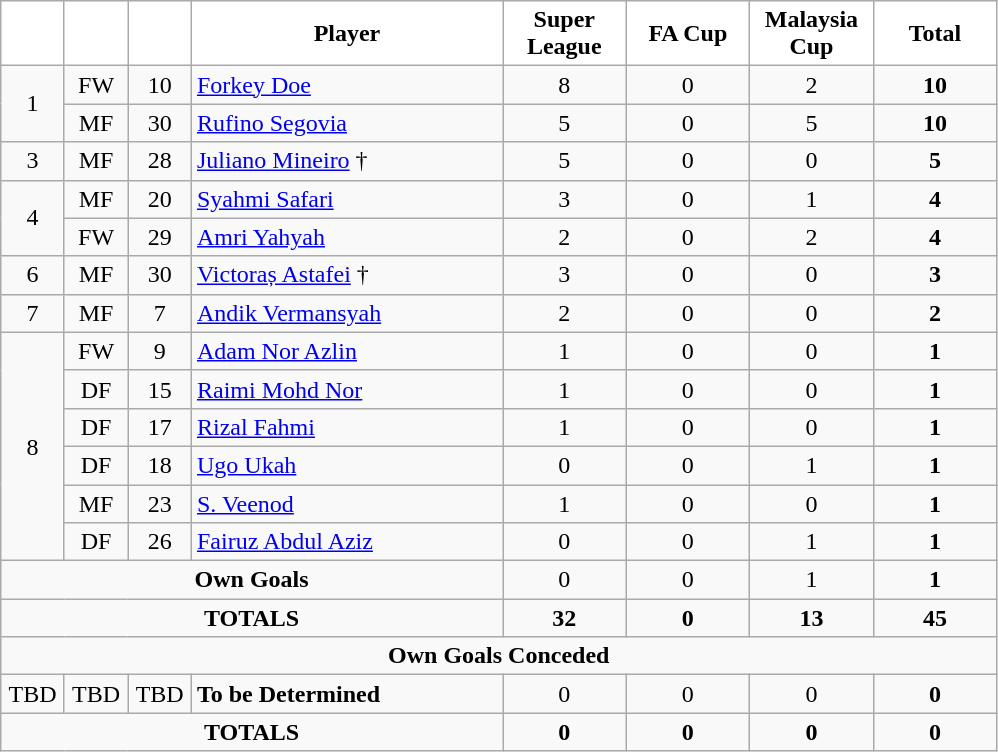<table class="wikitable" style="text-align:center;">
<tr>
<th style="background:white; color:black; width:35px;"></th>
<th style="background:white; color:black; width:35px;"></th>
<th style="background:white; color:black; width:35px;"></th>
<th style="background:white; color:black; width:200px;">Player</th>
<th style="background:white; color:black; width:75px;">Super League</th>
<th style="background:white; color:black; width:75px;">FA Cup</th>
<th style="background:white; color:black; width:75px;">Malaysia Cup</th>
<th style="background:white; color:black; width:75px;"><strong>Total</strong></th>
</tr>
<tr>
<td rowspan="2">1</td>
<td>FW</td>
<td>10</td>
<td align=left> <a href='#'>Forkey Doe</a></td>
<td>8</td>
<td>0</td>
<td>2</td>
<td><strong>10</strong></td>
</tr>
<tr>
<td>MF</td>
<td>30</td>
<td align=left> <a href='#'>Rufino Segovia</a></td>
<td>5</td>
<td>0</td>
<td>5</td>
<td><strong>10</strong></td>
</tr>
<tr>
<td>3</td>
<td>MF</td>
<td>28</td>
<td align=left> <a href='#'>Juliano Mineiro</a> †</td>
<td>5</td>
<td>0</td>
<td>0</td>
<td><strong>5</strong></td>
</tr>
<tr>
<td rowspan="2">4</td>
<td>MF</td>
<td>20</td>
<td align=left> <a href='#'>Syahmi Safari</a></td>
<td>3</td>
<td>0</td>
<td>1</td>
<td><strong>4</strong></td>
</tr>
<tr>
<td>FW</td>
<td>29</td>
<td align=left> <a href='#'>Amri Yahyah</a></td>
<td>2</td>
<td>0</td>
<td>2</td>
<td><strong>4</strong></td>
</tr>
<tr>
<td>6</td>
<td>MF</td>
<td>30</td>
<td align=left> <a href='#'>Victoraș Astafei</a> †</td>
<td>3</td>
<td>0</td>
<td>0</td>
<td><strong>3</strong></td>
</tr>
<tr>
<td>7</td>
<td>MF</td>
<td>7</td>
<td align=left> <a href='#'>Andik Vermansyah</a></td>
<td>2</td>
<td>0</td>
<td>0</td>
<td><strong>2</strong></td>
</tr>
<tr>
<td rowspan="6">8</td>
<td>FW</td>
<td>9</td>
<td align=left> <a href='#'>Adam Nor Azlin</a></td>
<td>1</td>
<td>0</td>
<td>0</td>
<td><strong>1</strong></td>
</tr>
<tr>
<td>DF</td>
<td>15</td>
<td align=left> <a href='#'>Raimi Mohd Nor</a></td>
<td>1</td>
<td>0</td>
<td>0</td>
<td><strong>1</strong></td>
</tr>
<tr>
<td>DF</td>
<td>17</td>
<td align=left> <a href='#'>Rizal Fahmi</a></td>
<td>1</td>
<td>0</td>
<td>0</td>
<td><strong>1</strong></td>
</tr>
<tr>
<td>DF</td>
<td>18</td>
<td align=left> <a href='#'>Ugo Ukah</a></td>
<td>0</td>
<td>0</td>
<td>1</td>
<td><strong>1</strong></td>
</tr>
<tr>
<td>MF</td>
<td>23</td>
<td align=left> <a href='#'>S. Veenod</a></td>
<td>1</td>
<td>0</td>
<td>0</td>
<td><strong>1</strong></td>
</tr>
<tr>
<td>DF</td>
<td>26</td>
<td align=left> <a href='#'>Fairuz Abdul Aziz</a></td>
<td>0</td>
<td>0</td>
<td>1</td>
<td><strong>1</strong></td>
</tr>
<tr>
<td colspan="4"><strong>Own Goals</strong></td>
<td>0</td>
<td>0</td>
<td>1</td>
<td><strong>1</strong></td>
</tr>
<tr>
<td colspan="4"><strong>TOTALS</strong></td>
<td><strong>32</strong></td>
<td><strong>0</strong></td>
<td><strong>13</strong></td>
<td><strong>45</strong></td>
</tr>
<tr>
<td colspan="9"><strong>Own Goals Conceded</strong></td>
</tr>
<tr>
<td>TBD</td>
<td>TBD</td>
<td>TBD</td>
<td align=left><strong>To be Determined</strong></td>
<td>0</td>
<td>0</td>
<td>0</td>
<td><strong>0</strong></td>
</tr>
<tr>
<td colspan="4"><strong>TOTALS</strong></td>
<td><strong>0</strong></td>
<td><strong>0</strong></td>
<td><strong>0</strong></td>
<td><strong>0</strong></td>
</tr>
</table>
